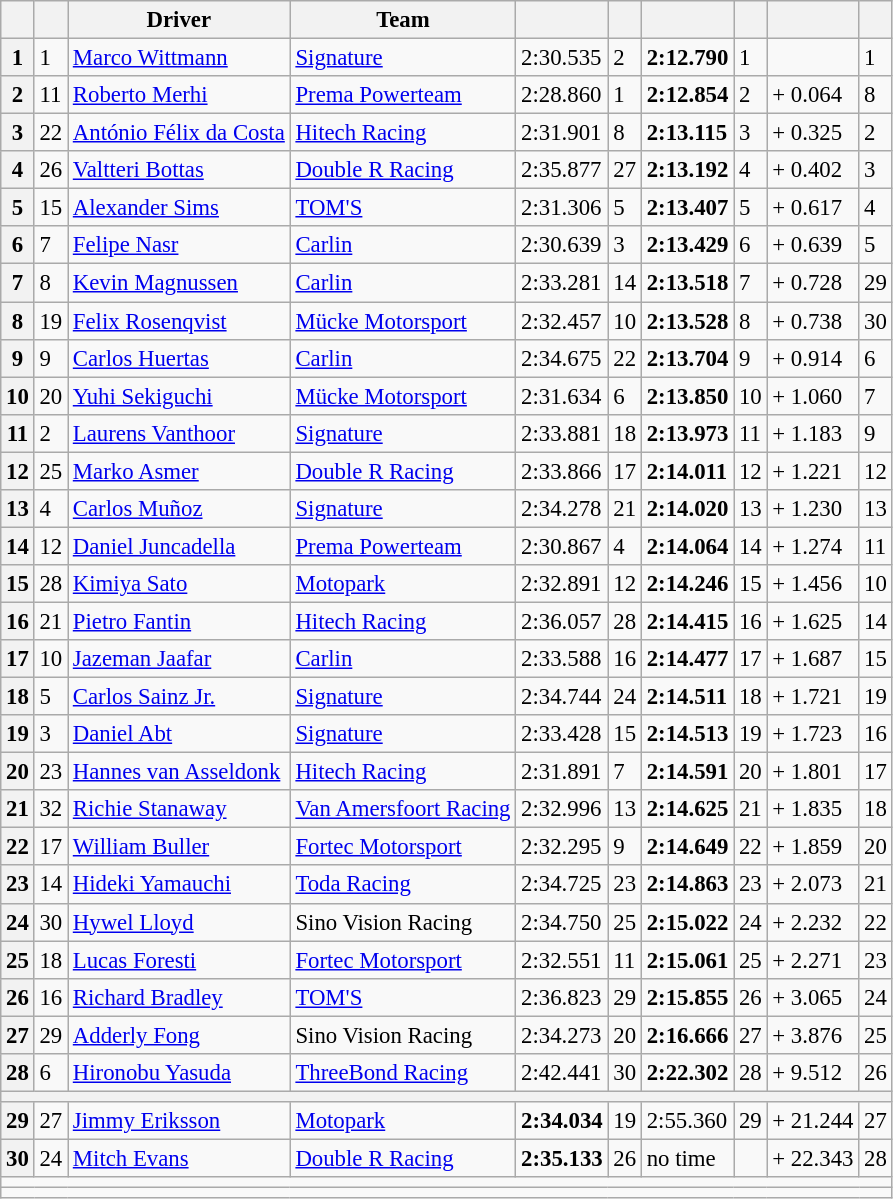<table class="wikitable" style="font-size: 95%;">
<tr>
<th scope="col"></th>
<th scope="col"></th>
<th scope="col">Driver</th>
<th scope="col">Team</th>
<th scope="col"></th>
<th scope="col"></th>
<th scope="col"></th>
<th scope="col"></th>
<th scope="col"></th>
<th scope="col"></th>
</tr>
<tr>
<th scope="row">1</th>
<td>1</td>
<td> <a href='#'>Marco Wittmann</a></td>
<td><a href='#'>Signature</a></td>
<td>2:30.535</td>
<td>2</td>
<td><strong>2:12.790</strong></td>
<td>1</td>
<td></td>
<td>1</td>
</tr>
<tr>
<th scope="row">2</th>
<td>11</td>
<td> <a href='#'>Roberto Merhi</a></td>
<td><a href='#'>Prema Powerteam</a></td>
<td>2:28.860</td>
<td>1</td>
<td><strong>2:12.854</strong></td>
<td>2</td>
<td>+ 0.064</td>
<td>8</td>
</tr>
<tr>
<th scope="row">3</th>
<td>22</td>
<td> <a href='#'>António Félix da Costa</a></td>
<td><a href='#'>Hitech Racing</a></td>
<td>2:31.901</td>
<td>8</td>
<td><strong>2:13.115</strong></td>
<td>3</td>
<td>+ 0.325</td>
<td>2</td>
</tr>
<tr>
<th scope="row">4</th>
<td>26</td>
<td> <a href='#'>Valtteri Bottas</a></td>
<td><a href='#'>Double R Racing</a></td>
<td>2:35.877</td>
<td>27</td>
<td><strong>2:13.192</strong></td>
<td>4</td>
<td>+ 0.402</td>
<td>3</td>
</tr>
<tr>
<th scope="row">5</th>
<td>15</td>
<td> <a href='#'>Alexander Sims</a></td>
<td><a href='#'>TOM'S</a></td>
<td>2:31.306</td>
<td>5</td>
<td><strong>2:13.407</strong></td>
<td>5</td>
<td>+ 0.617</td>
<td>4</td>
</tr>
<tr>
<th scope="row">6</th>
<td>7</td>
<td> <a href='#'>Felipe Nasr</a></td>
<td><a href='#'>Carlin</a></td>
<td>2:30.639</td>
<td>3</td>
<td><strong>2:13.429</strong></td>
<td>6</td>
<td>+ 0.639</td>
<td>5</td>
</tr>
<tr>
<th scope="row">7</th>
<td>8</td>
<td> <a href='#'>Kevin Magnussen</a></td>
<td><a href='#'>Carlin</a></td>
<td>2:33.281</td>
<td>14</td>
<td><strong>2:13.518</strong></td>
<td>7</td>
<td>+ 0.728</td>
<td>29</td>
</tr>
<tr>
<th scope="row">8</th>
<td>19</td>
<td> <a href='#'>Felix Rosenqvist</a></td>
<td><a href='#'>Mücke Motorsport</a></td>
<td>2:32.457</td>
<td>10</td>
<td><strong>2:13.528</strong></td>
<td>8</td>
<td>+ 0.738</td>
<td>30</td>
</tr>
<tr>
<th scope="row">9</th>
<td>9</td>
<td> <a href='#'>Carlos Huertas</a></td>
<td><a href='#'>Carlin</a></td>
<td>2:34.675</td>
<td>22</td>
<td><strong>2:13.704</strong></td>
<td>9</td>
<td>+ 0.914</td>
<td>6</td>
</tr>
<tr>
<th scope="row">10</th>
<td>20</td>
<td> <a href='#'>Yuhi Sekiguchi</a></td>
<td><a href='#'>Mücke Motorsport</a></td>
<td>2:31.634</td>
<td>6</td>
<td><strong>2:13.850</strong></td>
<td>10</td>
<td>+ 1.060</td>
<td>7</td>
</tr>
<tr>
<th scope="row">11</th>
<td>2</td>
<td> <a href='#'>Laurens Vanthoor</a></td>
<td><a href='#'>Signature</a></td>
<td>2:33.881</td>
<td>18</td>
<td><strong>2:13.973</strong></td>
<td>11</td>
<td>+ 1.183</td>
<td>9</td>
</tr>
<tr>
<th scope="row">12</th>
<td>25</td>
<td> <a href='#'>Marko Asmer</a></td>
<td><a href='#'>Double R Racing</a></td>
<td>2:33.866</td>
<td>17</td>
<td><strong>2:14.011</strong></td>
<td>12</td>
<td>+ 1.221</td>
<td>12</td>
</tr>
<tr>
<th scope="row">13</th>
<td>4</td>
<td> <a href='#'>Carlos Muñoz</a></td>
<td><a href='#'>Signature</a></td>
<td>2:34.278</td>
<td>21</td>
<td><strong>2:14.020</strong></td>
<td>13</td>
<td>+ 1.230</td>
<td>13</td>
</tr>
<tr>
<th scope="row">14</th>
<td>12</td>
<td> <a href='#'>Daniel Juncadella</a></td>
<td><a href='#'>Prema Powerteam</a></td>
<td>2:30.867</td>
<td>4</td>
<td><strong>2:14.064</strong></td>
<td>14</td>
<td>+ 1.274</td>
<td>11</td>
</tr>
<tr>
<th scope="row">15</th>
<td>28</td>
<td> <a href='#'>Kimiya Sato</a></td>
<td><a href='#'>Motopark</a></td>
<td>2:32.891</td>
<td>12</td>
<td><strong>2:14.246</strong></td>
<td>15</td>
<td>+ 1.456</td>
<td>10</td>
</tr>
<tr>
<th scope="row">16</th>
<td>21</td>
<td> <a href='#'>Pietro Fantin</a></td>
<td><a href='#'>Hitech Racing</a></td>
<td>2:36.057</td>
<td>28</td>
<td><strong>2:14.415</strong></td>
<td>16</td>
<td>+ 1.625</td>
<td>14</td>
</tr>
<tr>
<th scope="row">17</th>
<td>10</td>
<td> <a href='#'>Jazeman Jaafar</a></td>
<td><a href='#'>Carlin</a></td>
<td>2:33.588</td>
<td>16</td>
<td><strong>2:14.477</strong></td>
<td>17</td>
<td>+ 1.687</td>
<td>15</td>
</tr>
<tr>
<th scope="row">18</th>
<td>5</td>
<td> <a href='#'>Carlos Sainz Jr.</a></td>
<td><a href='#'>Signature</a></td>
<td>2:34.744</td>
<td>24</td>
<td><strong>2:14.511</strong></td>
<td>18</td>
<td>+ 1.721</td>
<td>19</td>
</tr>
<tr>
<th scope="row">19</th>
<td>3</td>
<td> <a href='#'>Daniel Abt</a></td>
<td><a href='#'>Signature</a></td>
<td>2:33.428</td>
<td>15</td>
<td><strong>2:14.513</strong></td>
<td>19</td>
<td>+ 1.723</td>
<td>16</td>
</tr>
<tr>
<th scope="row">20</th>
<td>23</td>
<td> <a href='#'>Hannes van Asseldonk</a></td>
<td><a href='#'>Hitech Racing</a></td>
<td>2:31.891</td>
<td>7</td>
<td><strong>2:14.591</strong></td>
<td>20</td>
<td>+ 1.801</td>
<td>17</td>
</tr>
<tr>
<th scope="row">21</th>
<td>32</td>
<td> <a href='#'>Richie Stanaway</a></td>
<td><a href='#'>Van Amersfoort Racing</a></td>
<td>2:32.996</td>
<td>13</td>
<td><strong>2:14.625</strong></td>
<td>21</td>
<td>+ 1.835</td>
<td>18</td>
</tr>
<tr>
<th scope="row">22</th>
<td>17</td>
<td> <a href='#'>William Buller</a></td>
<td><a href='#'>Fortec Motorsport</a></td>
<td>2:32.295</td>
<td>9</td>
<td><strong>2:14.649</strong></td>
<td>22</td>
<td>+ 1.859</td>
<td>20</td>
</tr>
<tr>
<th scope="row">23</th>
<td>14</td>
<td> <a href='#'>Hideki Yamauchi</a></td>
<td><a href='#'>Toda Racing</a></td>
<td>2:34.725</td>
<td>23</td>
<td><strong>2:14.863</strong></td>
<td>23</td>
<td>+ 2.073</td>
<td>21</td>
</tr>
<tr>
<th scope="row">24</th>
<td>30</td>
<td> <a href='#'>Hywel Lloyd</a></td>
<td>Sino Vision Racing</td>
<td>2:34.750</td>
<td>25</td>
<td><strong>2:15.022</strong></td>
<td>24</td>
<td>+ 2.232</td>
<td>22</td>
</tr>
<tr>
<th scope="row">25</th>
<td>18</td>
<td> <a href='#'>Lucas Foresti</a></td>
<td><a href='#'>Fortec Motorsport</a></td>
<td>2:32.551</td>
<td>11</td>
<td><strong>2:15.061</strong></td>
<td>25</td>
<td>+ 2.271</td>
<td>23</td>
</tr>
<tr>
<th scope="row">26</th>
<td>16</td>
<td> <a href='#'>Richard Bradley</a></td>
<td><a href='#'>TOM'S</a></td>
<td>2:36.823</td>
<td>29</td>
<td><strong>2:15.855</strong></td>
<td>26</td>
<td>+ 3.065</td>
<td>24</td>
</tr>
<tr>
<th scope="row">27</th>
<td>29</td>
<td> <a href='#'>Adderly Fong</a></td>
<td>Sino Vision Racing</td>
<td>2:34.273</td>
<td>20</td>
<td><strong>2:16.666</strong></td>
<td>27</td>
<td>+ 3.876</td>
<td>25</td>
</tr>
<tr>
<th scope="row">28</th>
<td>6</td>
<td> <a href='#'>Hironobu Yasuda</a></td>
<td><a href='#'>ThreeBond Racing</a></td>
<td>2:42.441</td>
<td>30</td>
<td><strong>2:22.302</strong></td>
<td>28</td>
<td>+ 9.512</td>
<td>26</td>
</tr>
<tr>
<th colspan=10></th>
</tr>
<tr>
<th scope="row">29</th>
<td>27</td>
<td> <a href='#'>Jimmy Eriksson</a></td>
<td><a href='#'>Motopark</a></td>
<td><strong>2:34.034</strong></td>
<td>19</td>
<td>2:55.360</td>
<td>29</td>
<td>+ 21.244</td>
<td>27</td>
</tr>
<tr>
<th scope="row">30</th>
<td>24</td>
<td> <a href='#'>Mitch Evans</a></td>
<td><a href='#'>Double R Racing</a></td>
<td><strong>2:35.133</strong></td>
<td>26</td>
<td>no time</td>
<td></td>
<td>+ 22.343</td>
<td>28</td>
</tr>
<tr>
<td colspan=10></td>
</tr>
<tr>
<td colspan=10></td>
</tr>
</table>
